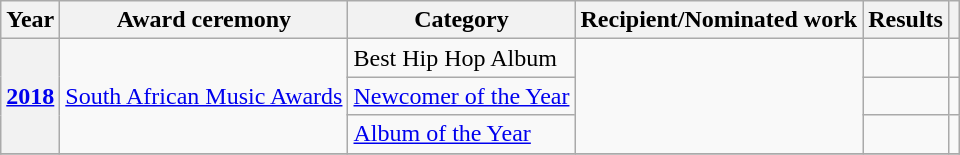<table class="wikitable plainrowheaders">
<tr>
<th>Year</th>
<th>Award ceremony</th>
<th>Category</th>
<th>Recipient/Nominated work</th>
<th>Results</th>
<th></th>
</tr>
<tr>
<th scope="row" rowspan="3"><a href='#'>2018</a></th>
<td rowspan="3"><a href='#'>South African Music Awards</a></td>
<td>Best Hip Hop Album</td>
<td rowspan="3"></td>
<td></td>
<td></td>
</tr>
<tr>
<td><a href='#'>Newcomer of the Year</a></td>
<td></td>
<td></td>
</tr>
<tr>
<td><a href='#'>Album of the Year</a></td>
<td></td>
<td></td>
</tr>
<tr>
</tr>
</table>
